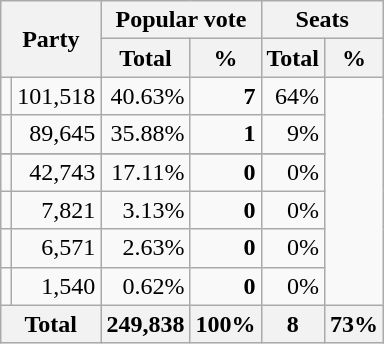<table class=wikitable style="text-align:right;">
<tr>
<th rowspan=2 colspan=2>Party</th>
<th colspan=2>Popular vote</th>
<th colspan=2>Seats</th>
</tr>
<tr>
<th>Total</th>
<th>%</th>
<th>Total</th>
<th>%</th>
</tr>
<tr>
<td></td>
<td>101,518</td>
<td>40.63%</td>
<td><strong>7</strong></td>
<td>64%</td>
</tr>
<tr>
<td></td>
<td>89,645</td>
<td>35.88%</td>
<td><strong>1</strong></td>
<td>9%</td>
</tr>
<tr>
</tr>
<tr>
<td></td>
<td>42,743</td>
<td>17.11%</td>
<td><strong>0</strong></td>
<td>0%</td>
</tr>
<tr>
<td></td>
<td>7,821</td>
<td>3.13%</td>
<td><strong>0</strong></td>
<td>0%</td>
</tr>
<tr>
<td></td>
<td>6,571</td>
<td>2.63%</td>
<td><strong>0</strong></td>
<td>0%</td>
</tr>
<tr>
<td></td>
<td>1,540</td>
<td>0.62%</td>
<td><strong>0</strong></td>
<td>0%</td>
</tr>
<tr>
<th colspan=2>Total</th>
<th>249,838</th>
<th>100%</th>
<th>8</th>
<th>73%</th>
</tr>
</table>
